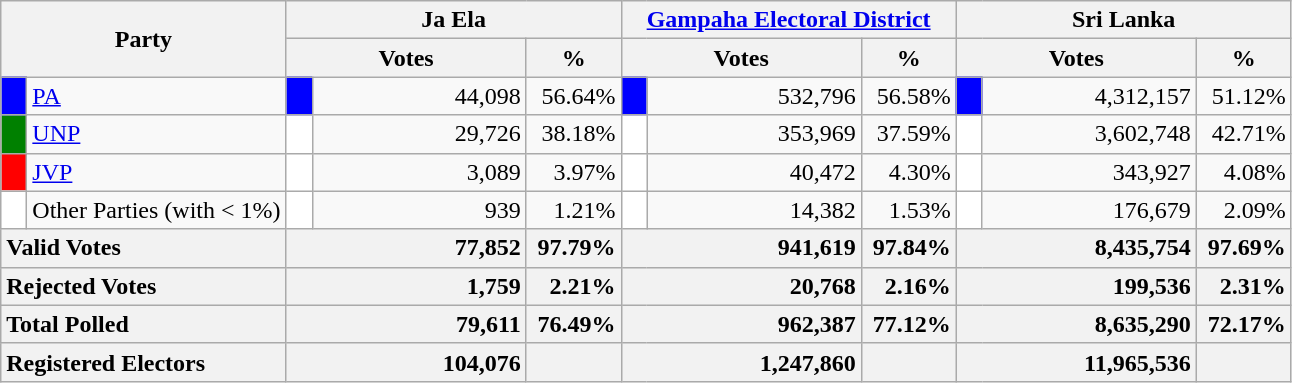<table class="wikitable">
<tr>
<th colspan="2" width="144px"rowspan="2">Party</th>
<th colspan="3" width="216px">Ja Ela</th>
<th colspan="3" width="216px"><a href='#'>Gampaha Electoral District</a></th>
<th colspan="3" width="216px">Sri Lanka</th>
</tr>
<tr>
<th colspan="2" width="144px">Votes</th>
<th>%</th>
<th colspan="2" width="144px">Votes</th>
<th>%</th>
<th colspan="2" width="144px">Votes</th>
<th>%</th>
</tr>
<tr>
<td style="background-color:blue;" width="10px"></td>
<td style="text-align:left;"><a href='#'>PA</a></td>
<td style="background-color:blue;" width="10px"></td>
<td style="text-align:right;">44,098</td>
<td style="text-align:right;">56.64%</td>
<td style="background-color:blue;" width="10px"></td>
<td style="text-align:right;">532,796</td>
<td style="text-align:right;">56.58%</td>
<td style="background-color:blue;" width="10px"></td>
<td style="text-align:right;">4,312,157</td>
<td style="text-align:right;">51.12%</td>
</tr>
<tr>
<td style="background-color:green;" width="10px"></td>
<td style="text-align:left;"><a href='#'>UNP</a></td>
<td style="background-color:white;" width="10px"></td>
<td style="text-align:right;">29,726</td>
<td style="text-align:right;">38.18%</td>
<td style="background-color:white;" width="10px"></td>
<td style="text-align:right;">353,969</td>
<td style="text-align:right;">37.59%</td>
<td style="background-color:white;" width="10px"></td>
<td style="text-align:right;">3,602,748</td>
<td style="text-align:right;">42.71%</td>
</tr>
<tr>
<td style="background-color:red;" width="10px"></td>
<td style="text-align:left;"><a href='#'>JVP</a></td>
<td style="background-color:white;" width="10px"></td>
<td style="text-align:right;">3,089</td>
<td style="text-align:right;">3.97%</td>
<td style="background-color:white;" width="10px"></td>
<td style="text-align:right;">40,472</td>
<td style="text-align:right;">4.30%</td>
<td style="background-color:white;" width="10px"></td>
<td style="text-align:right;">343,927</td>
<td style="text-align:right;">4.08%</td>
</tr>
<tr>
<td style="background-color:white;" width="10px"></td>
<td style="text-align:left;">Other Parties (with < 1%)</td>
<td style="background-color:white;" width="10px"></td>
<td style="text-align:right;">939</td>
<td style="text-align:right;">1.21%</td>
<td style="background-color:white;" width="10px"></td>
<td style="text-align:right;">14,382</td>
<td style="text-align:right;">1.53%</td>
<td style="background-color:white;" width="10px"></td>
<td style="text-align:right;">176,679</td>
<td style="text-align:right;">2.09%</td>
</tr>
<tr>
<th colspan="2" width="144px"style="text-align:left;">Valid Votes</th>
<th style="text-align:right;"colspan="2" width="144px">77,852</th>
<th style="text-align:right;">97.79%</th>
<th style="text-align:right;"colspan="2" width="144px">941,619</th>
<th style="text-align:right;">97.84%</th>
<th style="text-align:right;"colspan="2" width="144px">8,435,754</th>
<th style="text-align:right;">97.69%</th>
</tr>
<tr>
<th colspan="2" width="144px"style="text-align:left;">Rejected Votes</th>
<th style="text-align:right;"colspan="2" width="144px">1,759</th>
<th style="text-align:right;">2.21%</th>
<th style="text-align:right;"colspan="2" width="144px">20,768</th>
<th style="text-align:right;">2.16%</th>
<th style="text-align:right;"colspan="2" width="144px">199,536</th>
<th style="text-align:right;">2.31%</th>
</tr>
<tr>
<th colspan="2" width="144px"style="text-align:left;">Total Polled</th>
<th style="text-align:right;"colspan="2" width="144px">79,611</th>
<th style="text-align:right;">76.49%</th>
<th style="text-align:right;"colspan="2" width="144px">962,387</th>
<th style="text-align:right;">77.12%</th>
<th style="text-align:right;"colspan="2" width="144px">8,635,290</th>
<th style="text-align:right;">72.17%</th>
</tr>
<tr>
<th colspan="2" width="144px"style="text-align:left;">Registered Electors</th>
<th style="text-align:right;"colspan="2" width="144px">104,076</th>
<th></th>
<th style="text-align:right;"colspan="2" width="144px">1,247,860</th>
<th></th>
<th style="text-align:right;"colspan="2" width="144px">11,965,536</th>
<th></th>
</tr>
</table>
